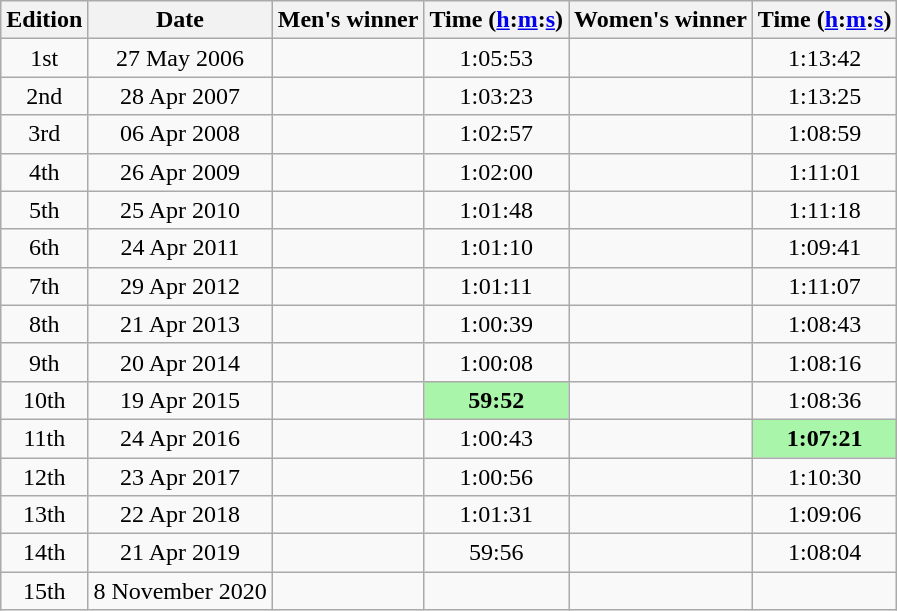<table class="wikitable sortable" style="text-align:center">
<tr>
<th class=unsortable>Edition</th>
<th>Date</th>
<th class=unsortable>Men's winner</th>
<th>Time (<a href='#'>h</a>:<a href='#'>m</a>:<a href='#'>s</a>)</th>
<th class=unsortable>Women's winner</th>
<th>Time (<a href='#'>h</a>:<a href='#'>m</a>:<a href='#'>s</a>)</th>
</tr>
<tr>
<td>1st</td>
<td>27 May 2006</td>
<td align=left></td>
<td>1:05:53</td>
<td align=left></td>
<td>1:13:42</td>
</tr>
<tr>
<td>2nd</td>
<td>28 Apr 2007</td>
<td align=left></td>
<td>1:03:23</td>
<td align=left></td>
<td>1:13:25</td>
</tr>
<tr>
<td>3rd</td>
<td>06 Apr 2008</td>
<td align=left></td>
<td>1:02:57</td>
<td align=left></td>
<td>1:08:59</td>
</tr>
<tr>
<td>4th</td>
<td>26 Apr 2009</td>
<td align=left></td>
<td>1:02:00</td>
<td align=left></td>
<td>1:11:01</td>
</tr>
<tr>
<td>5th</td>
<td>25 Apr 2010</td>
<td align=left></td>
<td>1:01:48</td>
<td align=left></td>
<td>1:11:18</td>
</tr>
<tr>
<td>6th</td>
<td>24 Apr 2011</td>
<td align=left></td>
<td>1:01:10</td>
<td align=left></td>
<td>1:09:41</td>
</tr>
<tr>
<td>7th</td>
<td>29 Apr 2012</td>
<td align=left></td>
<td>1:01:11</td>
<td align=left></td>
<td>1:11:07</td>
</tr>
<tr>
<td>8th</td>
<td>21 Apr 2013</td>
<td align=left></td>
<td>1:00:39</td>
<td align=left></td>
<td>1:08:43</td>
</tr>
<tr>
<td>9th</td>
<td>20 Apr 2014</td>
<td align=left></td>
<td>1:00:08</td>
<td align=left></td>
<td>1:08:16</td>
</tr>
<tr>
<td>10th</td>
<td>19 Apr 2015</td>
<td align=left></td>
<td bgcolor=#A9F5A9><strong>59:52</strong></td>
<td align=left></td>
<td>1:08:36</td>
</tr>
<tr>
<td>11th</td>
<td>24 Apr 2016</td>
<td align=left></td>
<td>1:00:43</td>
<td align=left></td>
<td bgcolor=#A9F5A9><strong>1:07:21</strong></td>
</tr>
<tr>
<td>12th</td>
<td>23 Apr 2017</td>
<td align=left></td>
<td>1:00:56</td>
<td align=left></td>
<td>1:10:30</td>
</tr>
<tr>
<td>13th</td>
<td>22 Apr 2018</td>
<td align=left></td>
<td>1:01:31</td>
<td align=left></td>
<td>1:09:06</td>
</tr>
<tr>
<td>14th</td>
<td>21 Apr 2019</td>
<td align=left></td>
<td>59:56</td>
<td align=left></td>
<td>1:08:04</td>
</tr>
<tr>
<td>15th</td>
<td>8 November 2020</td>
<td align=left></td>
<td></td>
<td align=left></td>
<td></td>
</tr>
</table>
